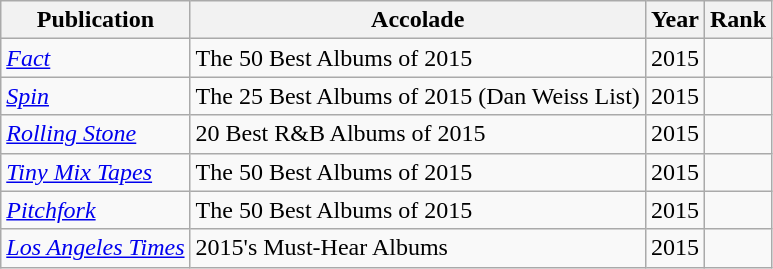<table class="sortable wikitable">
<tr>
<th>Publication</th>
<th>Accolade</th>
<th>Year</th>
<th>Rank</th>
</tr>
<tr>
<td><em><a href='#'>Fact</a></em></td>
<td>The 50 Best Albums of 2015</td>
<td>2015</td>
<td></td>
</tr>
<tr>
<td><em><a href='#'>Spin</a></em></td>
<td>The 25 Best Albums of 2015 (Dan Weiss List)</td>
<td>2015</td>
<td></td>
</tr>
<tr>
<td><em><a href='#'>Rolling Stone</a></em></td>
<td>20 Best R&B Albums of 2015</td>
<td>2015</td>
<td></td>
</tr>
<tr>
<td><em><a href='#'>Tiny Mix Tapes</a></em></td>
<td>The 50 Best Albums of 2015</td>
<td>2015</td>
<td></td>
</tr>
<tr>
<td><em><a href='#'>Pitchfork</a></em></td>
<td>The 50 Best Albums of 2015</td>
<td>2015</td>
<td></td>
</tr>
<tr>
<td><em><a href='#'>Los Angeles Times</a></em></td>
<td>2015's Must-Hear Albums</td>
<td>2015</td>
<td></td>
</tr>
</table>
